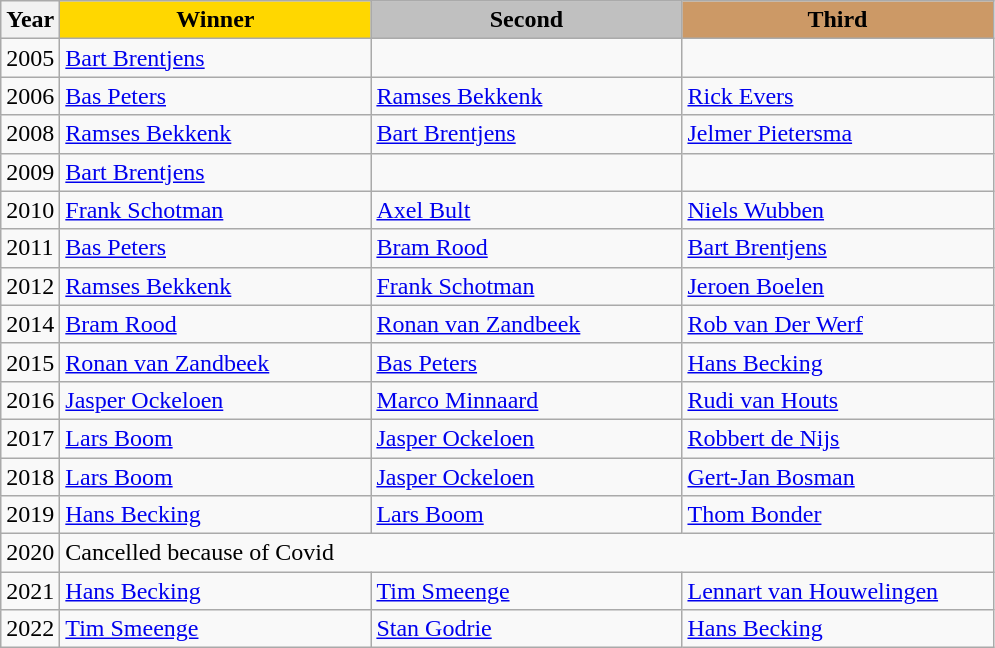<table class="wikitable sortable">
<tr>
<th>Year</th>
<th scope=col colspan=1 style="width:200px; background: gold;">Winner</th>
<th scope=col colspan=1 style="width:200px; background: silver;">Second</th>
<th scope=col colspan=1 style="width:200px; background: #cc9966;">Third</th>
</tr>
<tr>
<td>2005</td>
<td><a href='#'>Bart Brentjens</a></td>
<td></td>
<td></td>
</tr>
<tr>
<td>2006</td>
<td><a href='#'>Bas Peters</a></td>
<td><a href='#'>Ramses Bekkenk</a></td>
<td><a href='#'>Rick Evers</a></td>
</tr>
<tr>
<td>2008</td>
<td><a href='#'>Ramses Bekkenk</a></td>
<td><a href='#'>Bart Brentjens</a></td>
<td><a href='#'>Jelmer Pietersma</a></td>
</tr>
<tr>
<td>2009</td>
<td><a href='#'>Bart Brentjens</a></td>
<td></td>
<td></td>
</tr>
<tr>
<td>2010</td>
<td><a href='#'>Frank Schotman</a></td>
<td><a href='#'>Axel Bult</a></td>
<td><a href='#'>Niels Wubben</a></td>
</tr>
<tr>
<td>2011</td>
<td><a href='#'>Bas Peters</a></td>
<td><a href='#'>Bram Rood</a></td>
<td><a href='#'>Bart Brentjens</a></td>
</tr>
<tr>
<td>2012</td>
<td><a href='#'>Ramses Bekkenk</a></td>
<td><a href='#'>Frank Schotman</a></td>
<td><a href='#'>Jeroen Boelen</a></td>
</tr>
<tr>
<td>2014</td>
<td><a href='#'>Bram Rood</a></td>
<td><a href='#'>Ronan van Zandbeek</a></td>
<td><a href='#'>Rob van Der Werf</a></td>
</tr>
<tr>
<td>2015</td>
<td><a href='#'>Ronan van Zandbeek</a></td>
<td><a href='#'>Bas Peters</a></td>
<td><a href='#'>Hans Becking</a></td>
</tr>
<tr>
<td>2016</td>
<td><a href='#'>Jasper Ockeloen</a></td>
<td><a href='#'>Marco Minnaard</a></td>
<td><a href='#'>Rudi van Houts</a></td>
</tr>
<tr>
<td>2017</td>
<td><a href='#'>Lars Boom</a></td>
<td><a href='#'>Jasper Ockeloen</a></td>
<td><a href='#'>Robbert de Nijs</a></td>
</tr>
<tr>
<td>2018</td>
<td><a href='#'>Lars Boom</a></td>
<td><a href='#'>Jasper Ockeloen</a></td>
<td><a href='#'>Gert-Jan Bosman</a></td>
</tr>
<tr>
<td>2019</td>
<td><a href='#'>Hans Becking</a></td>
<td><a href='#'>Lars Boom</a></td>
<td><a href='#'>Thom Bonder</a></td>
</tr>
<tr>
<td>2020</td>
<td colspan="3">Cancelled because of Covid</td>
</tr>
<tr>
<td>2021</td>
<td><a href='#'>Hans Becking</a></td>
<td><a href='#'>Tim Smeenge</a></td>
<td><a href='#'>Lennart van Houwelingen</a></td>
</tr>
<tr>
<td>2022</td>
<td><a href='#'>Tim Smeenge</a></td>
<td><a href='#'>Stan Godrie</a></td>
<td><a href='#'>Hans Becking</a></td>
</tr>
</table>
